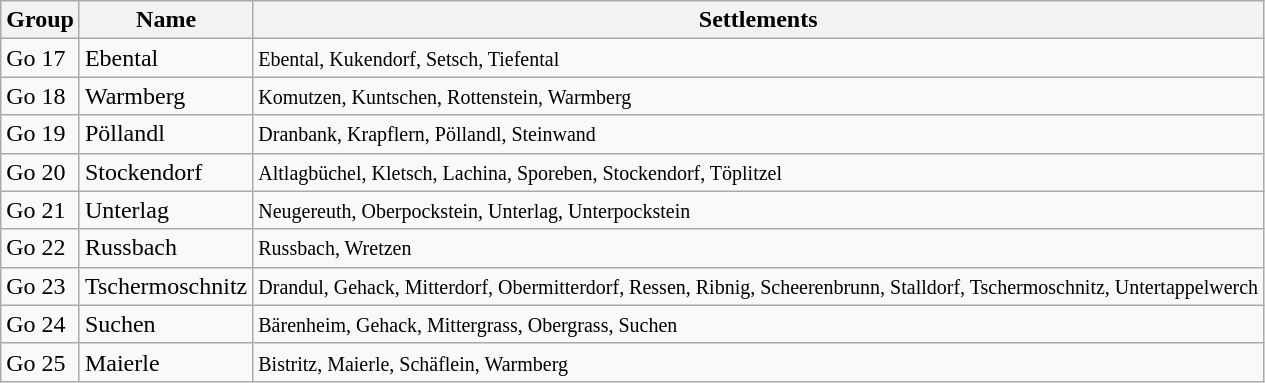<table class="wikitable">
<tr>
<th>Group</th>
<th>Name</th>
<th>Settlements</th>
</tr>
<tr>
<td>Go 17</td>
<td>Ebental</td>
<td><small>Ebental, Kukendorf, Setsch, Tiefental</small></td>
</tr>
<tr>
<td>Go 18</td>
<td>Warmberg</td>
<td><small>Komutzen, Kuntschen, Rottenstein, Warmberg</small></td>
</tr>
<tr>
<td>Go 19</td>
<td>Pöllandl</td>
<td><small>Dranbank, Krapflern, Pöllandl, Steinwand</small></td>
</tr>
<tr>
<td>Go 20</td>
<td>Stockendorf</td>
<td><small>Altlagbüchel, Kletsch, Lachina, Sporeben, Stockendorf, Töplitzel</small></td>
</tr>
<tr>
<td>Go 21</td>
<td>Unterlag</td>
<td><small>Neugereuth, Oberpockstein, Unterlag, Unterpockstein</small></td>
</tr>
<tr>
<td>Go 22</td>
<td>Russbach</td>
<td><small>Russbach, Wretzen</small></td>
</tr>
<tr>
<td>Go 23</td>
<td>Tschermoschnitz</td>
<td><small>Drandul, Gehack, Mitterdorf, Obermitterdorf, Ressen, Ribnig, Scheerenbrunn, Stalldorf, Tschermoschnitz, Untertappelwerch</small></td>
</tr>
<tr>
<td>Go 24</td>
<td>Suchen</td>
<td><small>Bärenheim, Gehack, Mittergrass, Obergrass, Suchen</small></td>
</tr>
<tr>
<td>Go 25</td>
<td>Maierle</td>
<td><small>Bistritz, Maierle, Schäflein, Warmberg</small></td>
</tr>
</table>
